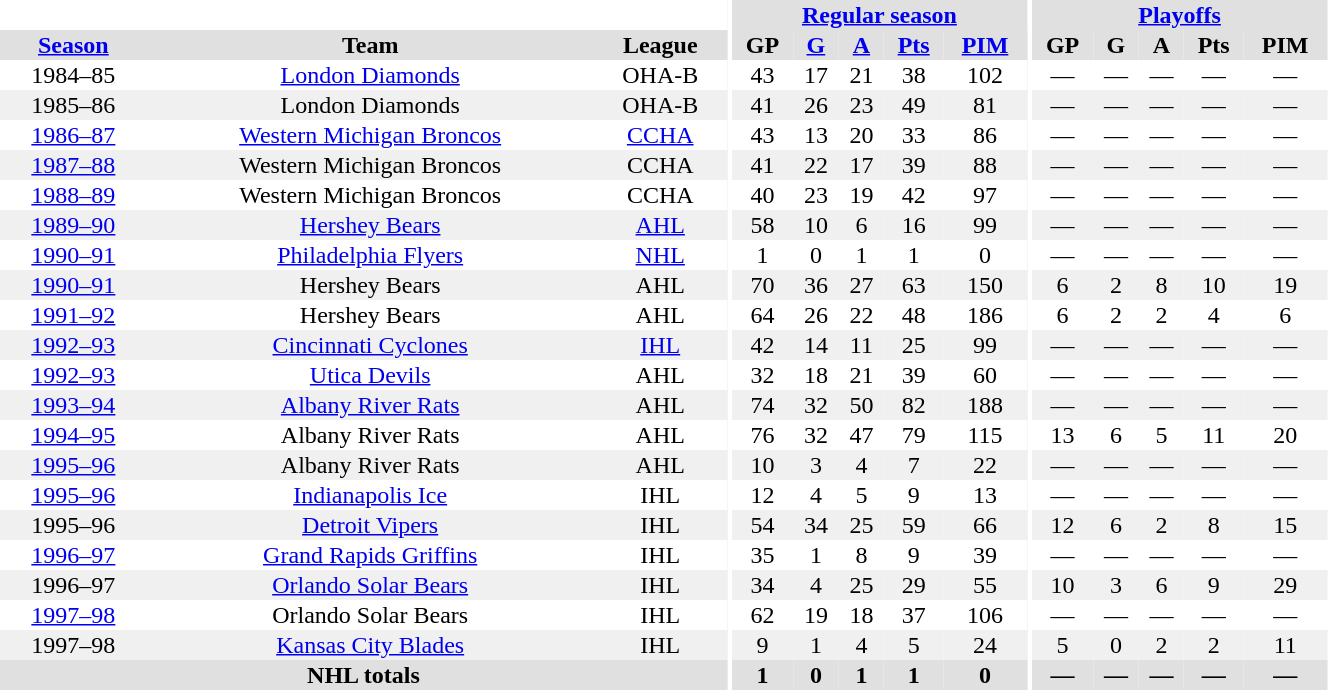<table border="0" cellpadding="1" cellspacing="0" style="text-align:center; width:70%">
<tr bgcolor="#e0e0e0">
<th colspan="3" bgcolor="#ffffff"></th>
<th rowspan="99" bgcolor="#ffffff"></th>
<th colspan="5"><a href='#'>Regular season</a></th>
<th rowspan="99" bgcolor="#ffffff"></th>
<th colspan="5"><a href='#'>Playoffs</a></th>
</tr>
<tr bgcolor="#e0e0e0">
<th><a href='#'>Season</a></th>
<th>Team</th>
<th>League</th>
<th>GP</th>
<th><a href='#'>G</a></th>
<th><a href='#'>A</a></th>
<th><a href='#'>Pts</a></th>
<th><a href='#'>PIM</a></th>
<th>GP</th>
<th>G</th>
<th>A</th>
<th>Pts</th>
<th>PIM</th>
</tr>
<tr>
<td>1984–85</td>
<td><a href='#'>London Diamonds</a></td>
<td>OHA-B</td>
<td>43</td>
<td>17</td>
<td>21</td>
<td>38</td>
<td>102</td>
<td>—</td>
<td>—</td>
<td>—</td>
<td>—</td>
<td>—</td>
</tr>
<tr bgcolor="#f0f0f0">
<td>1985–86</td>
<td>London Diamonds</td>
<td>OHA-B</td>
<td>41</td>
<td>26</td>
<td>23</td>
<td>49</td>
<td>81</td>
<td>—</td>
<td>—</td>
<td>—</td>
<td>—</td>
<td>—</td>
</tr>
<tr>
<td><a href='#'>1986–87</a></td>
<td><a href='#'>Western Michigan Broncos</a></td>
<td><a href='#'>CCHA</a></td>
<td>43</td>
<td>13</td>
<td>20</td>
<td>33</td>
<td>86</td>
<td>—</td>
<td>—</td>
<td>—</td>
<td>—</td>
<td>—</td>
</tr>
<tr bgcolor="#f0f0f0">
<td><a href='#'>1987–88</a></td>
<td>Western Michigan Broncos</td>
<td>CCHA</td>
<td>41</td>
<td>22</td>
<td>17</td>
<td>39</td>
<td>88</td>
<td>—</td>
<td>—</td>
<td>—</td>
<td>—</td>
<td>—</td>
</tr>
<tr>
<td><a href='#'>1988–89</a></td>
<td>Western Michigan Broncos</td>
<td>CCHA</td>
<td>40</td>
<td>23</td>
<td>19</td>
<td>42</td>
<td>97</td>
<td>—</td>
<td>—</td>
<td>—</td>
<td>—</td>
<td>—</td>
</tr>
<tr bgcolor="#f0f0f0">
<td><a href='#'>1989–90</a></td>
<td><a href='#'>Hershey Bears</a></td>
<td><a href='#'>AHL</a></td>
<td>58</td>
<td>10</td>
<td>6</td>
<td>16</td>
<td>99</td>
<td>—</td>
<td>—</td>
<td>—</td>
<td>—</td>
<td>—</td>
</tr>
<tr>
<td><a href='#'>1990–91</a></td>
<td><a href='#'>Philadelphia Flyers</a></td>
<td><a href='#'>NHL</a></td>
<td>1</td>
<td>0</td>
<td>1</td>
<td>1</td>
<td>0</td>
<td>—</td>
<td>—</td>
<td>—</td>
<td>—</td>
<td>—</td>
</tr>
<tr bgcolor="#f0f0f0">
<td><a href='#'>1990–91</a></td>
<td>Hershey Bears</td>
<td>AHL</td>
<td>70</td>
<td>36</td>
<td>27</td>
<td>63</td>
<td>150</td>
<td>6</td>
<td>2</td>
<td>8</td>
<td>10</td>
<td>19</td>
</tr>
<tr>
<td><a href='#'>1991–92</a></td>
<td>Hershey Bears</td>
<td>AHL</td>
<td>64</td>
<td>26</td>
<td>22</td>
<td>48</td>
<td>186</td>
<td>6</td>
<td>2</td>
<td>2</td>
<td>4</td>
<td>6</td>
</tr>
<tr bgcolor="#f0f0f0">
<td><a href='#'>1992–93</a></td>
<td><a href='#'>Cincinnati Cyclones</a></td>
<td><a href='#'>IHL</a></td>
<td>42</td>
<td>14</td>
<td>11</td>
<td>25</td>
<td>99</td>
<td>—</td>
<td>—</td>
<td>—</td>
<td>—</td>
<td>—</td>
</tr>
<tr>
<td><a href='#'>1992–93</a></td>
<td><a href='#'>Utica Devils</a></td>
<td>AHL</td>
<td>32</td>
<td>18</td>
<td>21</td>
<td>39</td>
<td>60</td>
<td>—</td>
<td>—</td>
<td>—</td>
<td>—</td>
<td>—</td>
</tr>
<tr bgcolor="#f0f0f0">
<td><a href='#'>1993–94</a></td>
<td><a href='#'>Albany River Rats</a></td>
<td>AHL</td>
<td>74</td>
<td>32</td>
<td>50</td>
<td>82</td>
<td>188</td>
<td>—</td>
<td>—</td>
<td>—</td>
<td>—</td>
<td>—</td>
</tr>
<tr>
<td><a href='#'>1994–95</a></td>
<td>Albany River Rats</td>
<td>AHL</td>
<td>76</td>
<td>32</td>
<td>47</td>
<td>79</td>
<td>115</td>
<td>13</td>
<td>6</td>
<td>5</td>
<td>11</td>
<td>20</td>
</tr>
<tr bgcolor="#f0f0f0">
<td><a href='#'>1995–96</a></td>
<td>Albany River Rats</td>
<td>AHL</td>
<td>10</td>
<td>3</td>
<td>4</td>
<td>7</td>
<td>22</td>
<td>—</td>
<td>—</td>
<td>—</td>
<td>—</td>
<td>—</td>
</tr>
<tr>
<td><a href='#'>1995–96</a></td>
<td><a href='#'>Indianapolis Ice</a></td>
<td>IHL</td>
<td>12</td>
<td>4</td>
<td>5</td>
<td>9</td>
<td>13</td>
<td>—</td>
<td>—</td>
<td>—</td>
<td>—</td>
<td>—</td>
</tr>
<tr bgcolor="#f0f0f0">
<td>1995–96</td>
<td><a href='#'>Detroit Vipers</a></td>
<td>IHL</td>
<td>54</td>
<td>34</td>
<td>25</td>
<td>59</td>
<td>66</td>
<td>12</td>
<td>6</td>
<td>2</td>
<td>8</td>
<td>15</td>
</tr>
<tr>
<td><a href='#'>1996–97</a></td>
<td><a href='#'>Grand Rapids Griffins</a></td>
<td>IHL</td>
<td>35</td>
<td>1</td>
<td>8</td>
<td>9</td>
<td>39</td>
<td>—</td>
<td>—</td>
<td>—</td>
<td>—</td>
<td>—</td>
</tr>
<tr bgcolor="#f0f0f0">
<td>1996–97</td>
<td><a href='#'>Orlando Solar Bears</a></td>
<td>IHL</td>
<td>34</td>
<td>4</td>
<td>25</td>
<td>29</td>
<td>55</td>
<td>10</td>
<td>3</td>
<td>6</td>
<td>9</td>
<td>29</td>
</tr>
<tr>
<td><a href='#'>1997–98</a></td>
<td>Orlando Solar Bears</td>
<td>IHL</td>
<td>62</td>
<td>19</td>
<td>18</td>
<td>37</td>
<td>106</td>
<td>—</td>
<td>—</td>
<td>—</td>
<td>—</td>
<td>—</td>
</tr>
<tr bgcolor="#f0f0f0">
<td>1997–98</td>
<td><a href='#'>Kansas City Blades</a></td>
<td>IHL</td>
<td>9</td>
<td>1</td>
<td>4</td>
<td>5</td>
<td>24</td>
<td>5</td>
<td>0</td>
<td>2</td>
<td>2</td>
<td>11</td>
</tr>
<tr bgcolor="#e0e0e0">
<th colspan="3">NHL totals</th>
<th>1</th>
<th>0</th>
<th>1</th>
<th>1</th>
<th>0</th>
<th>—</th>
<th>—</th>
<th>—</th>
<th>—</th>
<th>—</th>
</tr>
</table>
